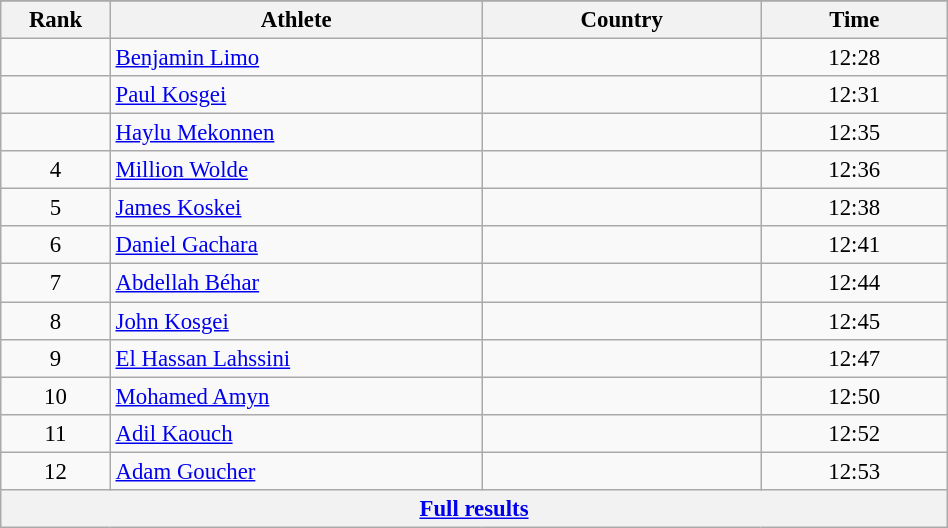<table class="wikitable sortable" style=" text-align:center; font-size:95%;" width="50%">
<tr>
</tr>
<tr>
<th width=5%>Rank</th>
<th width=20%>Athlete</th>
<th width=15%>Country</th>
<th width=10%>Time</th>
</tr>
<tr>
<td align=center></td>
<td align=left><a href='#'>Benjamin Limo</a></td>
<td align=left></td>
<td>12:28</td>
</tr>
<tr>
<td align=center></td>
<td align=left><a href='#'>Paul Kosgei</a></td>
<td align=left></td>
<td>12:31</td>
</tr>
<tr>
<td align=center></td>
<td align=left><a href='#'>Haylu Mekonnen</a></td>
<td align=left></td>
<td>12:35</td>
</tr>
<tr>
<td align=center>4</td>
<td align=left><a href='#'>Million Wolde</a></td>
<td align=left></td>
<td>12:36</td>
</tr>
<tr>
<td align=center>5</td>
<td align=left><a href='#'>James Koskei</a></td>
<td align=left></td>
<td>12:38</td>
</tr>
<tr>
<td align=center>6</td>
<td align=left><a href='#'>Daniel Gachara</a></td>
<td align=left></td>
<td>12:41</td>
</tr>
<tr>
<td align=center>7</td>
<td align=left><a href='#'>Abdellah Béhar</a></td>
<td align=left></td>
<td>12:44</td>
</tr>
<tr>
<td align=center>8</td>
<td align=left><a href='#'>John Kosgei</a></td>
<td align=left></td>
<td>12:45</td>
</tr>
<tr>
<td align=center>9</td>
<td align=left><a href='#'>El Hassan Lahssini</a></td>
<td align=left></td>
<td>12:47</td>
</tr>
<tr>
<td align=center>10</td>
<td align=left><a href='#'>Mohamed Amyn</a></td>
<td align=left></td>
<td>12:50</td>
</tr>
<tr>
<td align=center>11</td>
<td align=left><a href='#'>Adil Kaouch</a></td>
<td align=left></td>
<td>12:52</td>
</tr>
<tr>
<td align=center>12</td>
<td align=left><a href='#'>Adam Goucher</a></td>
<td align=left></td>
<td>12:53</td>
</tr>
<tr class="sortbottom">
<th colspan=4 align=center><a href='#'>Full results</a></th>
</tr>
</table>
